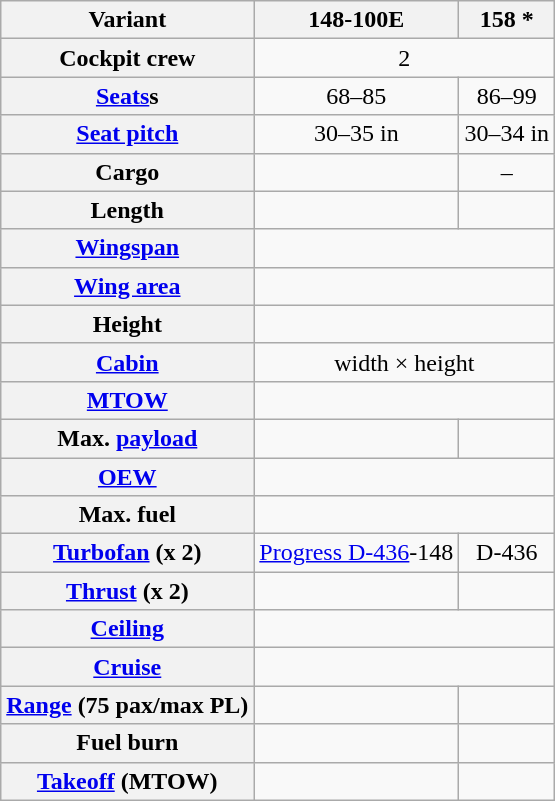<table style="text-align: center" class="wikitable">
<tr>
<th>Variant</th>
<th>148-100E</th>
<th>158    *</th>
</tr>
<tr>
<th>Cockpit crew</th>
<td colspan=2>2</td>
</tr>
<tr>
<th><a href='#'>Seats</a>s</th>
<td>68–85</td>
<td>86–99</td>
</tr>
<tr>
<th><a href='#'>Seat pitch</a></th>
<td>30–35 in</td>
<td>30–34 in</td>
</tr>
<tr>
<th>Cargo</th>
<td></td>
<td>–</td>
</tr>
<tr>
<th>Length</th>
<td></td>
<td></td>
</tr>
<tr>
<th><a href='#'>Wingspan</a></th>
<td colspan=2></td>
</tr>
<tr>
<th><a href='#'>Wing area</a></th>
<td colspan=2></td>
</tr>
<tr>
<th>Height</th>
<td colspan=2></td>
</tr>
<tr>
<th><a href='#'>Cabin</a></th>
<td colspan=2> width ×  height</td>
</tr>
<tr>
<th><a href='#'>MTOW</a></th>
<td colspan=2></td>
</tr>
<tr>
<th>Max. <a href='#'>payload</a></th>
<td></td>
<td></td>
</tr>
<tr>
<th><a href='#'>OEW</a></th>
<td colspan=2></td>
</tr>
<tr>
<th>Max. fuel</th>
<td colspan=2></td>
</tr>
<tr>
<th><a href='#'>Turbofan</a> (x 2)</th>
<td><a href='#'>Progress D-436</a>-148</td>
<td>D-436</td>
</tr>
<tr>
<th><a href='#'>Thrust</a> (x 2)</th>
<td></td>
<td></td>
</tr>
<tr>
<th><a href='#'>Ceiling</a></th>
<td colspan=2></td>
</tr>
<tr>
<th><a href='#'>Cruise</a></th>
<td colspan=2></td>
</tr>
<tr>
<th><a href='#'>Range</a> (75 pax/max PL)</th>
<td></td>
<td></td>
</tr>
<tr>
<th>Fuel burn</th>
<td></td>
<td></td>
</tr>
<tr>
<th><a href='#'>Takeoff</a> (MTOW)</th>
<td></td>
<td></td>
</tr>
</table>
